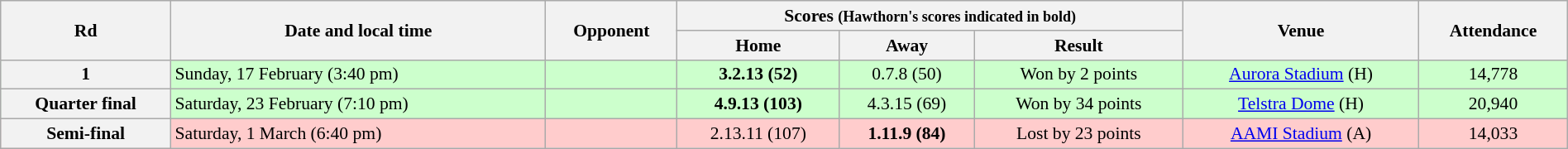<table class="wikitable" style="font-size:90%; text-align:center; width: 100%; margin-left: auto; margin-right: auto;">
<tr>
<th rowspan="2">Rd</th>
<th rowspan="2">Date and local time</th>
<th rowspan="2">Opponent</th>
<th colspan="3">Scores <small>(Hawthorn's scores indicated in bold)</small></th>
<th rowspan="2">Venue</th>
<th rowspan="2">Attendance</th>
</tr>
<tr>
<th>Home</th>
<th>Away</th>
<th>Result</th>
</tr>
<tr style="background:#cfc">
<th>1</th>
<td align=left>Sunday, 17 February (3:40 pm)</td>
<td align=left></td>
<td><strong>3.2.13 (52)</strong></td>
<td>0.7.8 (50)</td>
<td>Won by 2 points</td>
<td><a href='#'>Aurora Stadium</a> (H)</td>
<td>14,778</td>
</tr>
<tr style="background:#cfc">
<th>Quarter final</th>
<td align=left>Saturday, 23 February (7:10 pm)</td>
<td align=left></td>
<td><strong>4.9.13 (103)</strong></td>
<td>4.3.15 (69)</td>
<td>Won by 34 points</td>
<td><a href='#'>Telstra Dome</a> (H)</td>
<td>20,940</td>
</tr>
<tr style="background:#fcc">
<th>Semi-final</th>
<td align=left>Saturday, 1 March (6:40 pm)</td>
<td align=left></td>
<td>2.13.11 (107)</td>
<td><strong>1.11.9 (84)</strong></td>
<td>Lost by 23 points</td>
<td><a href='#'>AAMI Stadium</a> (A)</td>
<td>14,033</td>
</tr>
</table>
